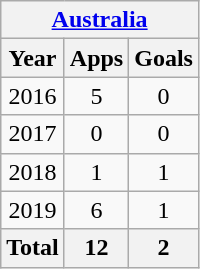<table class="wikitable" style="text-align:center">
<tr>
<th colspan="3"><a href='#'>Australia</a></th>
</tr>
<tr>
<th>Year</th>
<th>Apps</th>
<th>Goals</th>
</tr>
<tr>
<td>2016</td>
<td>5</td>
<td>0</td>
</tr>
<tr>
<td>2017</td>
<td>0</td>
<td>0</td>
</tr>
<tr>
<td>2018</td>
<td>1</td>
<td>1</td>
</tr>
<tr>
<td>2019</td>
<td>6</td>
<td>1</td>
</tr>
<tr>
<th>Total</th>
<th>12</th>
<th>2</th>
</tr>
</table>
